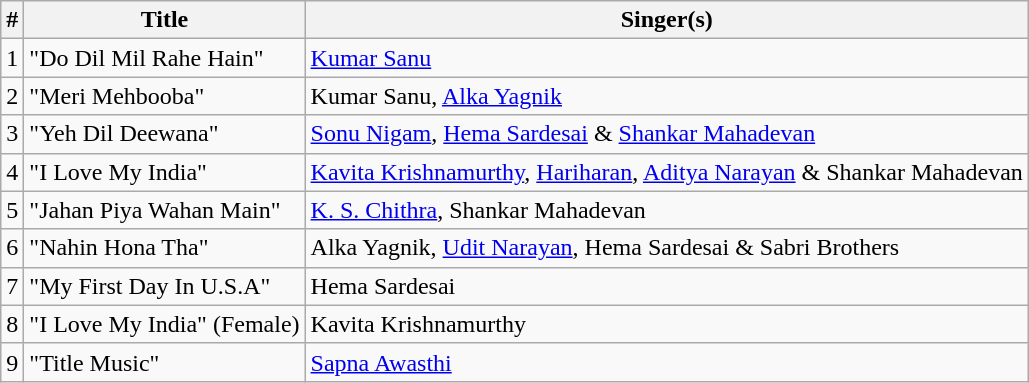<table class="wikitable sortable">
<tr>
<th>#</th>
<th><strong>Title</strong></th>
<th><strong>Singer(s)</strong></th>
</tr>
<tr>
<td>1</td>
<td>"Do Dil Mil Rahe Hain"</td>
<td><a href='#'>Kumar Sanu</a></td>
</tr>
<tr>
<td>2</td>
<td>"Meri Mehbooba"</td>
<td>Kumar Sanu, <a href='#'>Alka Yagnik</a></td>
</tr>
<tr>
<td>3</td>
<td>"Yeh Dil Deewana"</td>
<td><a href='#'>Sonu Nigam</a>, <a href='#'>Hema Sardesai</a> & <a href='#'>Shankar Mahadevan</a></td>
</tr>
<tr>
<td>4</td>
<td>"I Love My India"</td>
<td><a href='#'>Kavita Krishnamurthy</a>, <a href='#'>Hariharan</a>, <a href='#'>Aditya Narayan</a> & Shankar Mahadevan</td>
</tr>
<tr>
<td>5</td>
<td>"Jahan Piya Wahan Main"</td>
<td><a href='#'>K. S. Chithra</a>, Shankar Mahadevan</td>
</tr>
<tr>
<td>6</td>
<td>"Nahin Hona Tha"</td>
<td>Alka Yagnik, <a href='#'>Udit Narayan</a>, Hema Sardesai & Sabri Brothers</td>
</tr>
<tr>
<td>7</td>
<td>"My First Day In U.S.A"</td>
<td>Hema Sardesai</td>
</tr>
<tr>
<td>8</td>
<td>"I Love My India" (Female)</td>
<td>Kavita Krishnamurthy</td>
</tr>
<tr>
<td>9</td>
<td>"Title Music"</td>
<td><a href='#'>Sapna Awasthi</a></td>
</tr>
</table>
